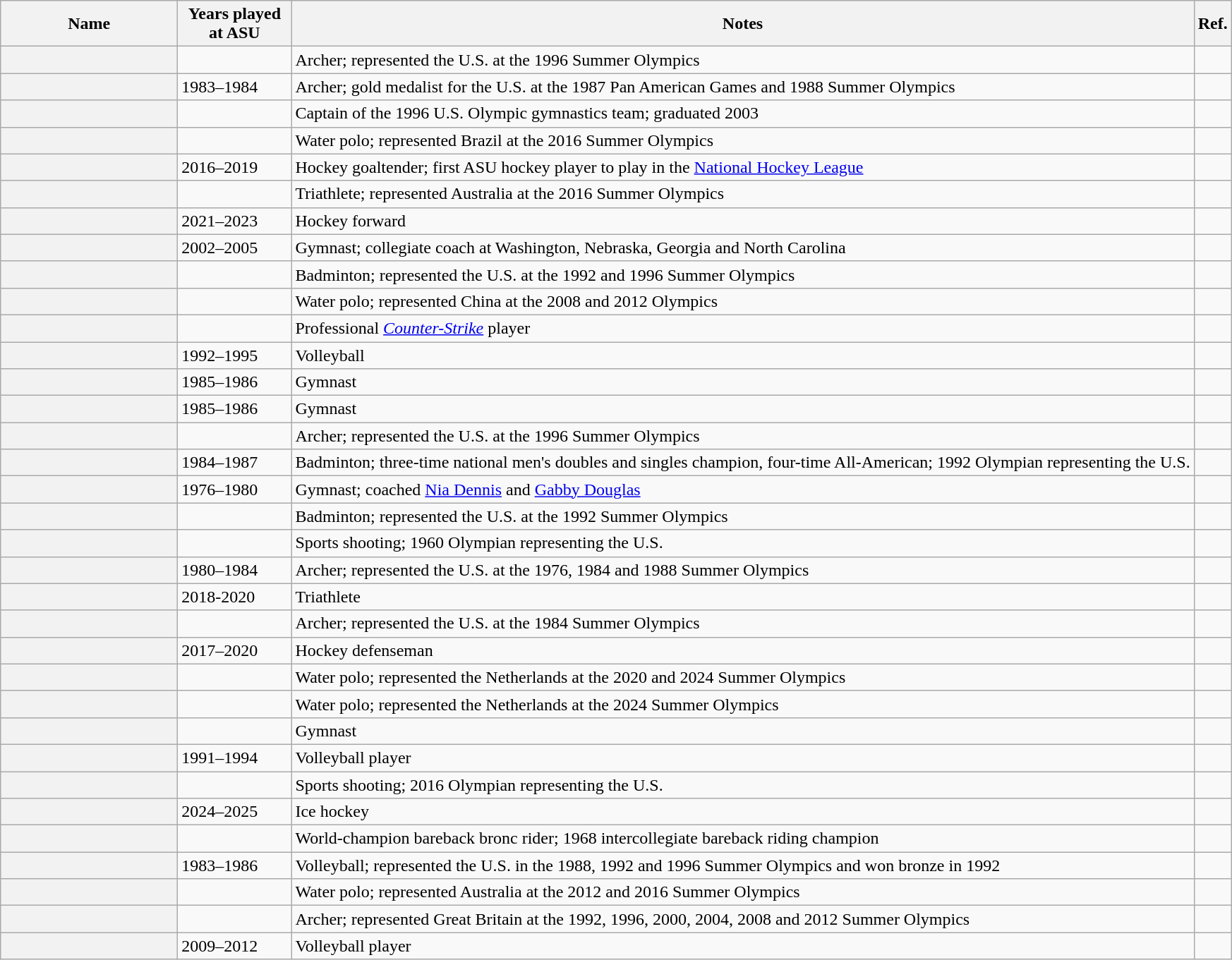<table class="wikitable sortable">
<tr>
<th scope = "col" width="160">Name</th>
<th scope = "col" width="100">Years played at ASU</th>
<th scope = "col" width="*" class="unsortable">Notes</th>
<th scope = "col" width="*" class="unsortable">Ref.</th>
</tr>
<tr>
<th scope = "row"></th>
<td></td>
<td>Archer; represented the U.S. at the 1996 Summer Olympics</td>
<td></td>
</tr>
<tr>
<th scope = "row"></th>
<td>1983–1984</td>
<td>Archer; gold medalist for the U.S. at the 1987 Pan American Games and 1988 Summer Olympics</td>
<td></td>
</tr>
<tr>
<th scope = "row"></th>
<td></td>
<td>Captain of the 1996 U.S. Olympic gymnastics team; graduated 2003</td>
<td></td>
</tr>
<tr>
<th scope = "row"></th>
<td></td>
<td>Water polo; represented Brazil at the 2016 Summer Olympics</td>
<td></td>
</tr>
<tr>
<th scope = "row"></th>
<td>2016–2019</td>
<td>Hockey goaltender; first ASU hockey player to play in the <a href='#'>National Hockey League</a></td>
<td></td>
</tr>
<tr>
<th scope = "row"></th>
<td></td>
<td>Triathlete; represented Australia at the 2016 Summer Olympics</td>
<td></td>
</tr>
<tr>
<th scope = "row"></th>
<td>2021–2023</td>
<td>Hockey forward</td>
<td></td>
</tr>
<tr>
<th scope = "row"></th>
<td>2002–2005</td>
<td>Gymnast; collegiate coach at Washington, Nebraska, Georgia and North Carolina</td>
<td></td>
</tr>
<tr>
<th scope = "row"></th>
<td></td>
<td>Badminton; represented the U.S. at the 1992 and 1996 Summer Olympics</td>
<td></td>
</tr>
<tr>
<th scope = "row"></th>
<td></td>
<td>Water polo; represented China at the 2008 and 2012 Olympics</td>
<td></td>
</tr>
<tr>
<th scope = "row"></th>
<td></td>
<td>Professional <em><a href='#'>Counter-Strike</a></em> player</td>
<td></td>
</tr>
<tr>
<th scope = "row"></th>
<td>1992–1995</td>
<td>Volleyball</td>
<td></td>
</tr>
<tr>
<th scope = "row"></th>
<td>1985–1986</td>
<td>Gymnast</td>
<td></td>
</tr>
<tr>
<th scope = "row"></th>
<td>1985–1986</td>
<td>Gymnast</td>
<td></td>
</tr>
<tr>
<th scope = "row"></th>
<td></td>
<td>Archer; represented the U.S. at the 1996 Summer Olympics</td>
<td></td>
</tr>
<tr>
<th scope = "row"></th>
<td>1984–1987</td>
<td>Badminton; three-time national men's doubles and singles champion, four-time All-American; 1992 Olympian representing the U.S.</td>
<td></td>
</tr>
<tr>
<th scope = "row"></th>
<td>1976–1980</td>
<td>Gymnast; coached <a href='#'>Nia Dennis</a> and <a href='#'>Gabby Douglas</a></td>
<td></td>
</tr>
<tr>
<th scope = "row"></th>
<td></td>
<td>Badminton; represented the U.S. at the 1992 Summer Olympics</td>
<td></td>
</tr>
<tr>
<th scope = "row"></th>
<td></td>
<td>Sports shooting; 1960 Olympian representing the U.S.</td>
<td></td>
</tr>
<tr>
<th scope = "row"></th>
<td>1980–1984</td>
<td>Archer; represented the U.S. at the 1976, 1984 and 1988 Summer Olympics</td>
<td></td>
</tr>
<tr>
<th scope = "row"></th>
<td>2018-2020</td>
<td>Triathlete</td>
<td></td>
</tr>
<tr>
<th scope = "row"></th>
<td></td>
<td>Archer; represented the U.S. at the 1984 Summer Olympics</td>
<td></td>
</tr>
<tr>
<th scope = "row"></th>
<td>2017–2020</td>
<td>Hockey defenseman</td>
<td></td>
</tr>
<tr>
<th scope = "row"></th>
<td></td>
<td>Water polo; represented the Netherlands at the 2020 and 2024 Summer Olympics</td>
<td></td>
</tr>
<tr>
<th scope = "row"></th>
<td></td>
<td>Water polo; represented the Netherlands at the 2024 Summer Olympics</td>
<td></td>
</tr>
<tr>
<th scope = "row"></th>
<td></td>
<td>Gymnast</td>
<td></td>
</tr>
<tr>
<th scope = "row"></th>
<td>1991–1994</td>
<td>Volleyball player</td>
<td></td>
</tr>
<tr>
<th scope = "row"></th>
<td></td>
<td>Sports shooting; 2016 Olympian representing the U.S.</td>
<td></td>
</tr>
<tr>
<th scope = "row"></th>
<td>2024–2025</td>
<td>Ice hockey</td>
<td></td>
</tr>
<tr>
<th scope = "row"></th>
<td></td>
<td>World-champion bareback bronc rider; 1968 intercollegiate bareback riding champion</td>
<td></td>
</tr>
<tr>
<th scope = "row"></th>
<td>1983–1986</td>
<td>Volleyball; represented the U.S. in the 1988, 1992 and 1996 Summer Olympics and won bronze in 1992</td>
<td></td>
</tr>
<tr>
<th scope = "row"></th>
<td></td>
<td>Water polo; represented Australia at the 2012 and 2016 Summer Olympics</td>
<td></td>
</tr>
<tr>
<th scope = "row"></th>
<td></td>
<td>Archer; represented Great Britain at the 1992, 1996, 2000, 2004, 2008 and 2012 Summer Olympics</td>
<td></td>
</tr>
<tr>
<th scope = "row"></th>
<td>2009–2012</td>
<td>Volleyball player</td>
<td></td>
</tr>
</table>
